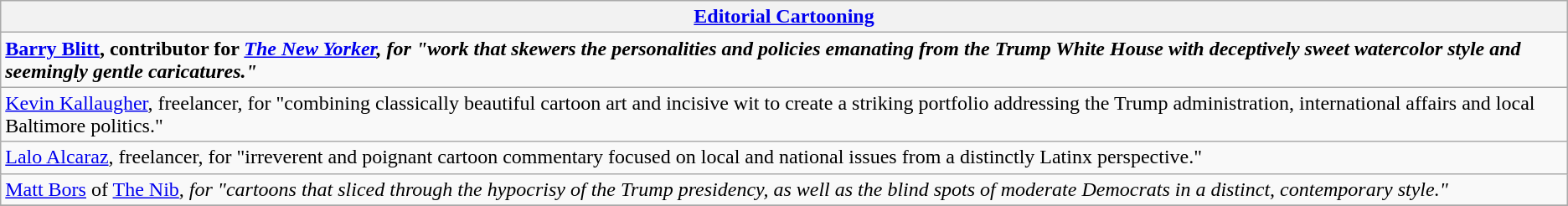<table class="wikitable" style="float:left; float:none;">
<tr>
<th><a href='#'>Editorial Cartooning</a></th>
</tr>
<tr>
<td><strong><a href='#'>Barry Blitt</a>, contributor for <em><a href='#'>The New Yorker</a><strong><em>, for "work that skewers the personalities and policies emanating from the Trump White House with deceptively sweet watercolor style and seemingly gentle caricatures."</td>
</tr>
<tr>
<td><a href='#'>Kevin Kallaugher</a>, freelancer, for "combining classically beautiful cartoon art and incisive wit to create a striking portfolio addressing the Trump administration, international affairs and local Baltimore politics."</td>
</tr>
<tr>
<td><a href='#'>Lalo Alcaraz</a>, freelancer, for "irreverent and poignant cartoon commentary focused on local and national issues from a distinctly Latinx perspective."</td>
</tr>
<tr>
<td><a href='#'>Matt Bors</a> of </em><a href='#'>The Nib</a><em>, for "cartoons that sliced through the hypocrisy of the Trump presidency, as well as the blind spots of moderate Democrats in a distinct, contemporary style."</td>
</tr>
<tr>
</tr>
</table>
